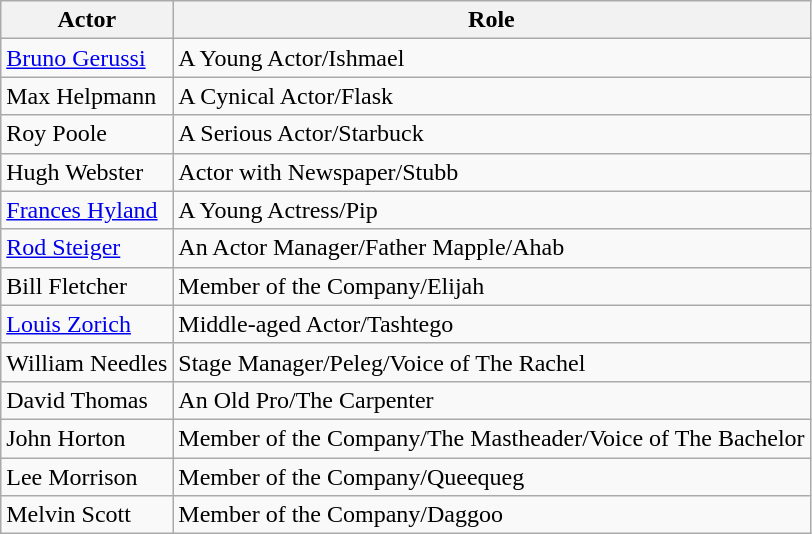<table class="wikitable">
<tr>
<th>Actor</th>
<th>Role</th>
</tr>
<tr>
<td><a href='#'>Bruno Gerussi</a></td>
<td>A Young Actor/Ishmael</td>
</tr>
<tr>
<td>Max Helpmann</td>
<td>A Cynical Actor/Flask</td>
</tr>
<tr>
<td>Roy Poole</td>
<td>A Serious Actor/Starbuck</td>
</tr>
<tr>
<td>Hugh Webster</td>
<td>Actor with Newspaper/Stubb</td>
</tr>
<tr>
<td><a href='#'>Frances Hyland</a></td>
<td>A Young Actress/Pip</td>
</tr>
<tr>
<td><a href='#'>Rod Steiger</a></td>
<td>An Actor Manager/Father Mapple/Ahab</td>
</tr>
<tr>
<td>Bill Fletcher</td>
<td>Member of the Company/Elijah</td>
</tr>
<tr>
<td><a href='#'>Louis Zorich</a></td>
<td>Middle-aged Actor/Tashtego</td>
</tr>
<tr>
<td>William Needles</td>
<td>Stage Manager/Peleg/Voice of The Rachel</td>
</tr>
<tr>
<td>David Thomas</td>
<td>An Old Pro/The Carpenter</td>
</tr>
<tr>
<td>John Horton</td>
<td>Member of the Company/The Mastheader/Voice of The Bachelor</td>
</tr>
<tr>
<td>Lee Morrison</td>
<td>Member of the Company/Queequeg</td>
</tr>
<tr>
<td>Melvin Scott</td>
<td>Member of the Company/Daggoo</td>
</tr>
</table>
